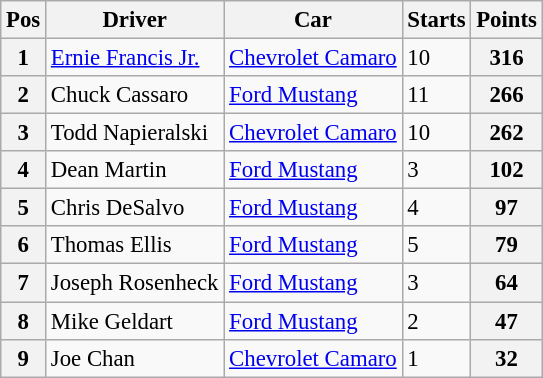<table class="wikitable" style="font-size: 95%;">
<tr>
<th>Pos</th>
<th>Driver</th>
<th>Car</th>
<th>Starts</th>
<th>Points</th>
</tr>
<tr>
<th>1</th>
<td> <a href='#'>Ernie Francis Jr.</a></td>
<td><a href='#'>Chevrolet Camaro</a></td>
<td>10</td>
<th>316</th>
</tr>
<tr>
<th>2</th>
<td> Chuck Cassaro</td>
<td><a href='#'>Ford Mustang</a></td>
<td>11</td>
<th>266</th>
</tr>
<tr>
<th>3</th>
<td> Todd Napieralski</td>
<td><a href='#'>Chevrolet Camaro</a></td>
<td>10</td>
<th>262</th>
</tr>
<tr>
<th>4</th>
<td> Dean Martin</td>
<td><a href='#'>Ford Mustang</a></td>
<td>3</td>
<th>102</th>
</tr>
<tr>
<th>5</th>
<td> Chris DeSalvo</td>
<td><a href='#'>Ford Mustang</a></td>
<td>4</td>
<th>97</th>
</tr>
<tr>
<th>6</th>
<td> Thomas Ellis</td>
<td><a href='#'>Ford Mustang</a></td>
<td>5</td>
<th>79</th>
</tr>
<tr>
<th>7</th>
<td> Joseph Rosenheck</td>
<td><a href='#'>Ford Mustang</a></td>
<td>3</td>
<th>64</th>
</tr>
<tr>
<th>8</th>
<td> Mike Geldart</td>
<td><a href='#'>Ford Mustang</a></td>
<td>2</td>
<th>47</th>
</tr>
<tr>
<th>9</th>
<td> Joe Chan</td>
<td><a href='#'>Chevrolet Camaro</a></td>
<td>1</td>
<th>32</th>
</tr>
</table>
